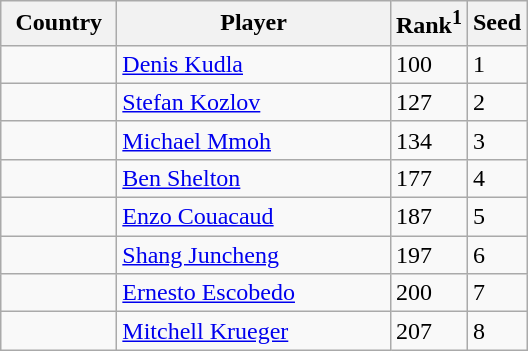<table class="sortable wikitable">
<tr>
<th width="70">Country</th>
<th width="175">Player</th>
<th>Rank<sup>1</sup></th>
<th>Seed</th>
</tr>
<tr>
<td></td>
<td><a href='#'>Denis Kudla</a></td>
<td>100</td>
<td>1</td>
</tr>
<tr>
<td></td>
<td><a href='#'>Stefan Kozlov</a></td>
<td>127</td>
<td>2</td>
</tr>
<tr>
<td></td>
<td><a href='#'>Michael Mmoh</a></td>
<td>134</td>
<td>3</td>
</tr>
<tr>
<td></td>
<td><a href='#'>Ben Shelton</a></td>
<td>177</td>
<td>4</td>
</tr>
<tr>
<td></td>
<td><a href='#'>Enzo Couacaud</a></td>
<td>187</td>
<td>5</td>
</tr>
<tr>
<td></td>
<td><a href='#'>Shang Juncheng</a></td>
<td>197</td>
<td>6</td>
</tr>
<tr>
<td></td>
<td><a href='#'>Ernesto Escobedo</a></td>
<td>200</td>
<td>7</td>
</tr>
<tr>
<td></td>
<td><a href='#'>Mitchell Krueger</a></td>
<td>207</td>
<td>8</td>
</tr>
</table>
